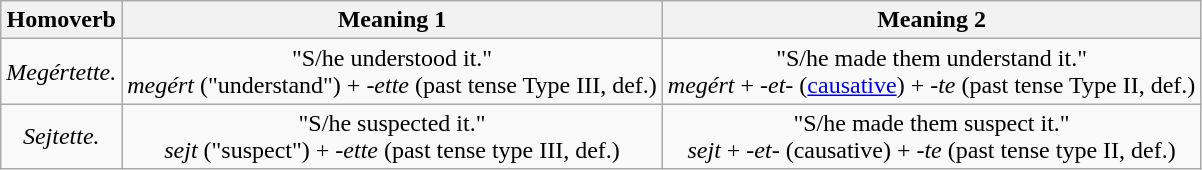<table class="wikitable" align=center>
<tr>
<th>Homoverb</th>
<th>Meaning 1</th>
<th>Meaning 2</th>
</tr>
<tr>
<td align=center><em>Megértette.</em></td>
<td align=center>"S/he understood it."<br><em>megért</em> ("understand") + <em>-ette</em> (past tense Type III, def.)</td>
<td align=center>"S/he made them understand it."<br><em>megért</em> + <em>-et-</em> (<a href='#'>causative</a>) + <em>-te</em> (past tense Type II, def.)</td>
</tr>
<tr>
<td align=center><em>Sejtette.</em></td>
<td align=center>"S/he suspected it."<br><em>sejt</em> ("suspect") + <em>-ette</em> (past tense type III, def.)</td>
<td align=center>"S/he made them suspect it."<br><em>sejt</em> + <em>-et-</em> (causative) + <em>-te</em> (past tense type II, def.)</td>
</tr>
</table>
